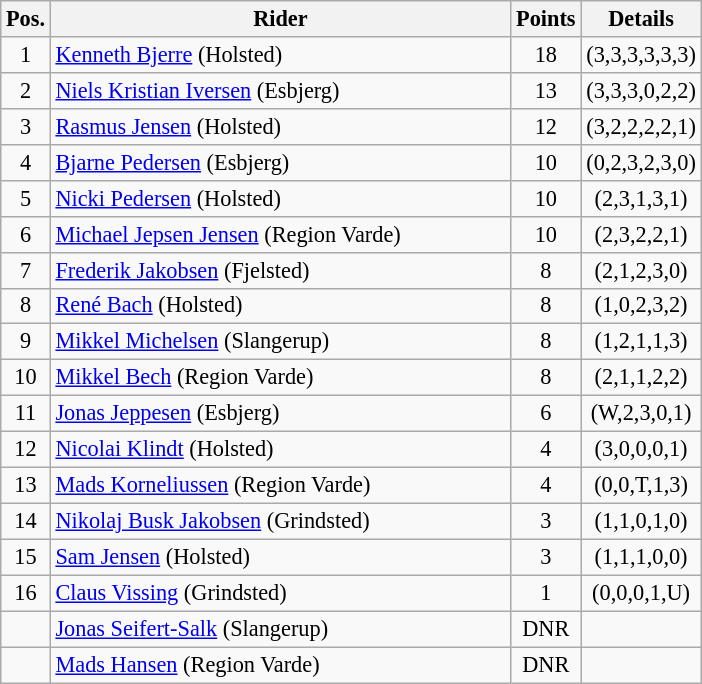<table class=wikitable style="font-size:93%;">
<tr>
<th width=25px>Pos.</th>
<th width=300px>Rider</th>
<th width=40px>Points</th>
<th width=70px>Details</th>
</tr>
<tr align=center>
<td>1</td>
<td align=left><a href='#'>Kenneth Bjerre</a> (Holsted)</td>
<td>18</td>
<td>(3,3,3,3,3,3)</td>
</tr>
<tr align=center>
<td>2</td>
<td align=left><a href='#'>Niels Kristian Iversen</a> (Esbjerg)</td>
<td>13</td>
<td>(3,3,3,0,2,2)</td>
</tr>
<tr align=center>
<td>3</td>
<td align=left><a href='#'>Rasmus Jensen</a> (Holsted)</td>
<td>12</td>
<td>(3,2,2,2,2,1)</td>
</tr>
<tr align=center>
<td>4</td>
<td align=left><a href='#'>Bjarne Pedersen</a> (Esbjerg)</td>
<td>10</td>
<td>(0,2,3,2,3,0)</td>
</tr>
<tr align=center>
<td>5</td>
<td align=left><a href='#'>Nicki Pedersen</a> (Holsted)</td>
<td>10</td>
<td>(2,3,1,3,1)</td>
</tr>
<tr align=center>
<td>6</td>
<td align=left><a href='#'>Michael Jepsen Jensen</a> (Region Varde)</td>
<td>10</td>
<td>(2,3,2,2,1)</td>
</tr>
<tr align=center>
<td>7</td>
<td align=left><a href='#'>Frederik Jakobsen</a> (Fjelsted)</td>
<td>8</td>
<td>(2,1,2,3,0)</td>
</tr>
<tr align=center>
<td>8</td>
<td align=left><a href='#'>René Bach</a> (Holsted)</td>
<td>8</td>
<td>(1,0,2,3,2)</td>
</tr>
<tr align=center>
<td>9</td>
<td align=left><a href='#'>Mikkel Michelsen</a> (Slangerup)</td>
<td>8</td>
<td>(1,2,1,1,3)</td>
</tr>
<tr align=center>
<td>10</td>
<td align=left><a href='#'>Mikkel Bech</a> (Region Varde)</td>
<td>8</td>
<td>(2,1,1,2,2)</td>
</tr>
<tr align=center>
<td>11</td>
<td align=left><a href='#'>Jonas Jeppesen</a> (Esbjerg)</td>
<td>6</td>
<td>(W,2,3,0,1)</td>
</tr>
<tr align=center>
<td>12</td>
<td align=left><a href='#'>Nicolai Klindt</a> (Holsted)</td>
<td>4</td>
<td>(3,0,0,0,1)</td>
</tr>
<tr align=center>
<td>13</td>
<td align=left><a href='#'>Mads Korneliussen</a> (Region Varde)</td>
<td>4</td>
<td>(0,0,T,1,3)</td>
</tr>
<tr align=center>
<td>14</td>
<td align=left><a href='#'>Nikolaj Busk Jakobsen</a> (Grindsted)</td>
<td>3</td>
<td>(1,1,0,1,0)</td>
</tr>
<tr align=center>
<td>15</td>
<td align=left><a href='#'>Sam Jensen</a> (Holsted)</td>
<td>3</td>
<td>(1,1,1,0,0)</td>
</tr>
<tr align=center>
<td>16</td>
<td align=left><a href='#'>Claus Vissing</a> (Grindsted)</td>
<td>1</td>
<td>(0,0,0,1,U)</td>
</tr>
<tr align=center>
<td></td>
<td align=left><a href='#'>Jonas Seifert-Salk</a> (Slangerup)</td>
<td>DNR</td>
<td></td>
</tr>
<tr align=center>
<td></td>
<td align=left><a href='#'>Mads Hansen</a> (Region Varde)</td>
<td>DNR</td>
<td></td>
</tr>
</table>
